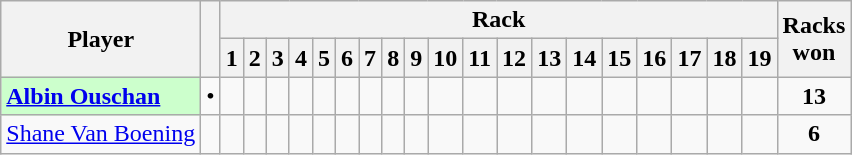<table class=wikitable style="text-align:center;">
<tr>
<th rowspan=2>Player</th>
<th rowspan=2></th>
<th colspan=19>Rack</th>
<th rowspan=2>Racks<br>won</th>
</tr>
<tr>
<th>1</th>
<th>2</th>
<th>3</th>
<th>4</th>
<th>5</th>
<th>6</th>
<th>7</th>
<th>8</th>
<th>9</th>
<th>10</th>
<th>11</th>
<th>12</th>
<th>13</th>
<th>14</th>
<th>15</th>
<th>16</th>
<th>17</th>
<th>18</th>
<th>19</th>
</tr>
<tr>
<td style="background:#cfc; text-align:left;"> <strong><a href='#'>Albin Ouschan</a></strong></td>
<td>•</td>
<td></td>
<td></td>
<td></td>
<td></td>
<td></td>
<td></td>
<td></td>
<td></td>
<td></td>
<td></td>
<td></td>
<td></td>
<td></td>
<td></td>
<td></td>
<td></td>
<td></td>
<td></td>
<td></td>
<td><strong>13</strong></td>
</tr>
<tr>
<td align=left> <a href='#'>Shane Van Boening</a></td>
<td></td>
<td></td>
<td></td>
<td></td>
<td></td>
<td></td>
<td></td>
<td></td>
<td></td>
<td></td>
<td></td>
<td></td>
<td></td>
<td></td>
<td></td>
<td></td>
<td></td>
<td></td>
<td></td>
<td></td>
<td><strong>6</strong></td>
</tr>
</table>
